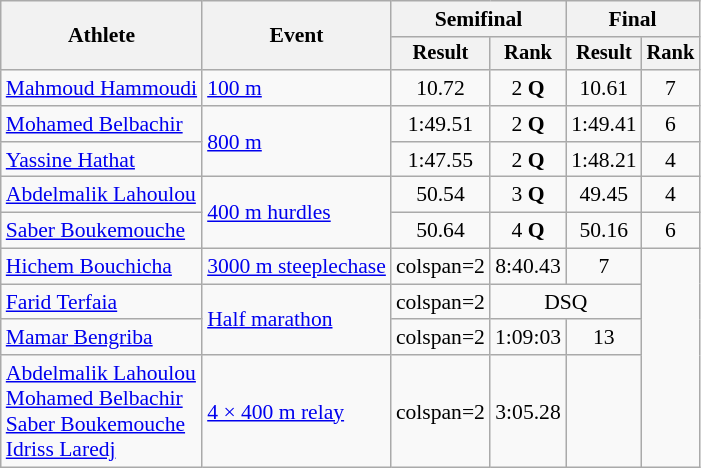<table class="wikitable" style="font-size:90%">
<tr>
<th rowspan="2">Athlete</th>
<th rowspan="2">Event</th>
<th colspan="2">Semifinal</th>
<th colspan="2">Final</th>
</tr>
<tr style="font-size:95%">
<th>Result</th>
<th>Rank</th>
<th>Result</th>
<th>Rank</th>
</tr>
<tr align=center>
<td align=left><a href='#'>Mahmoud Hammoudi</a></td>
<td align=left><a href='#'>100 m</a></td>
<td>10.72</td>
<td>2 <strong>Q</strong></td>
<td>10.61</td>
<td>7</td>
</tr>
<tr align=center>
<td align=left><a href='#'>Mohamed Belbachir</a></td>
<td align=left rowspan=2><a href='#'>800 m</a></td>
<td>1:49.51</td>
<td>2 <strong>Q</strong></td>
<td>1:49.41</td>
<td>6</td>
</tr>
<tr align=center>
<td align=left><a href='#'>Yassine Hathat</a></td>
<td>1:47.55</td>
<td>2 <strong>Q</strong></td>
<td>1:48.21</td>
<td>4</td>
</tr>
<tr align=center>
<td align=left><a href='#'>Abdelmalik Lahoulou</a></td>
<td align=left rowspan=2><a href='#'>400 m hurdles</a></td>
<td>50.54</td>
<td>3 <strong>Q</strong></td>
<td>49.45</td>
<td>4</td>
</tr>
<tr align=center>
<td align=left><a href='#'>Saber Boukemouche</a></td>
<td>50.64</td>
<td>4 <strong>Q</strong></td>
<td>50.16</td>
<td>6</td>
</tr>
<tr align=center>
<td align=left><a href='#'>Hichem Bouchicha</a></td>
<td><a href='#'>3000 m steeplechase</a></td>
<td>colspan=2 </td>
<td>8:40.43</td>
<td>7</td>
</tr>
<tr align=center>
<td align=left><a href='#'>Farid Terfaia</a></td>
<td align=left rowspan=2><a href='#'>Half marathon</a></td>
<td>colspan=2 </td>
<td colspan=2>DSQ</td>
</tr>
<tr align=center>
<td align=left><a href='#'>Mamar Bengriba</a></td>
<td>colspan=2 </td>
<td>1:09:03</td>
<td>13</td>
</tr>
<tr align=center>
<td align=left><a href='#'>Abdelmalik Lahoulou</a><br><a href='#'>Mohamed Belbachir</a><br><a href='#'>Saber Boukemouche</a><br><a href='#'>Idriss Laredj</a></td>
<td align=left><a href='#'>4 × 400 m relay</a></td>
<td>colspan=2 </td>
<td>3:05.28</td>
<td></td>
</tr>
</table>
